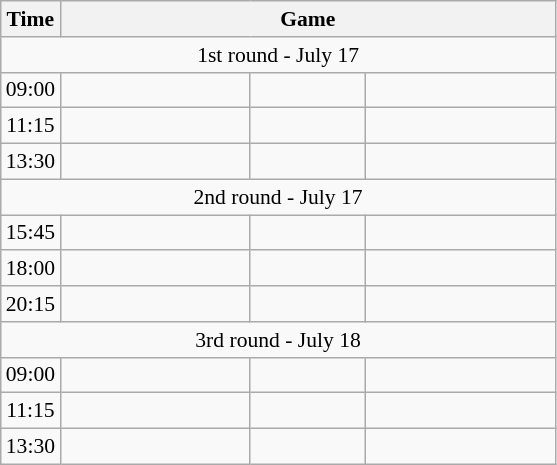<table class="wikitable" style="text-align:center;font-size:90%">
<tr>
<th>Time</th>
<th colspan=3>Game</th>
</tr>
<tr>
<td colspan=4>1st round - July 17</td>
</tr>
<tr>
<td>09:00</td>
<td align="left" width="120px"></td>
<td width="70px"></td>
<td align="right" width="120px"></td>
</tr>
<tr>
<td>11:15</td>
<td align="left" width="120px"></td>
<td width="70px"></td>
<td align="right" width="120px"></td>
</tr>
<tr>
<td>13:30</td>
<td align="left" width="120px"></td>
<td width="70px"></td>
<td align="right" width="120px"></td>
</tr>
<tr>
<td colspan=4>2nd round - July 17</td>
</tr>
<tr>
<td>15:45</td>
<td align="left" width="120px"></td>
<td width="70px"></td>
<td align="right" width="120px"></td>
</tr>
<tr>
<td>18:00</td>
<td align="left" width="120px"></td>
<td width="70px"></td>
<td align="right" width="120px"></td>
</tr>
<tr>
<td>20:15</td>
<td align="left" width="120px"></td>
<td width="70px"></td>
<td align="right" width="120px"></td>
</tr>
<tr>
<td colspan=4>3rd round - July 18</td>
</tr>
<tr>
<td>09:00</td>
<td align="left" width="120px"></td>
<td width="70px"></td>
<td align="right" width="120px"></td>
</tr>
<tr>
<td>11:15</td>
<td align="left" width="120px"></td>
<td width="70px"></td>
<td align="right" width="120px"></td>
</tr>
<tr>
<td>13:30</td>
<td align="left" width="120px"></td>
<td width="70px"></td>
<td align="right" width="120px"></td>
</tr>
</table>
